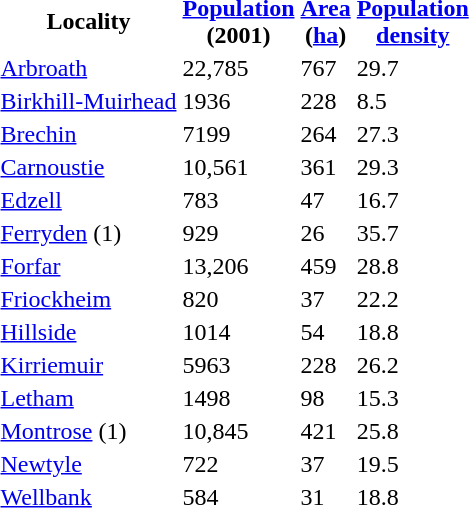<table>
<tr>
<th>Locality</th>
<th><a href='#'>Population</a><br>(2001)</th>
<th><a href='#'>Area</a><br>(<a href='#'>ha</a>)</th>
<th><a href='#'>Population<br>density</a></th>
</tr>
<tr>
<td><a href='#'>Arbroath</a></td>
<td>22,785</td>
<td>767</td>
<td>29.7</td>
</tr>
<tr>
<td><a href='#'>Birkhill-Muirhead</a></td>
<td>1936</td>
<td>228</td>
<td>8.5</td>
</tr>
<tr>
<td><a href='#'>Brechin</a></td>
<td>7199</td>
<td>264</td>
<td>27.3</td>
</tr>
<tr>
<td><a href='#'>Carnoustie</a></td>
<td>10,561</td>
<td>361</td>
<td>29.3</td>
</tr>
<tr>
<td><a href='#'>Edzell</a></td>
<td>783</td>
<td>47</td>
<td>16.7</td>
</tr>
<tr>
<td><a href='#'>Ferryden</a> (1)</td>
<td>929</td>
<td>26</td>
<td>35.7</td>
</tr>
<tr>
<td><a href='#'>Forfar</a></td>
<td>13,206</td>
<td>459</td>
<td>28.8</td>
</tr>
<tr>
<td><a href='#'>Friockheim</a></td>
<td>820</td>
<td>37</td>
<td>22.2</td>
</tr>
<tr>
<td><a href='#'>Hillside</a></td>
<td>1014</td>
<td>54</td>
<td>18.8</td>
</tr>
<tr>
<td><a href='#'>Kirriemuir</a></td>
<td>5963</td>
<td>228</td>
<td>26.2</td>
</tr>
<tr>
<td><a href='#'>Letham</a></td>
<td>1498</td>
<td>98</td>
<td>15.3</td>
</tr>
<tr>
<td><a href='#'>Montrose</a> (1)</td>
<td>10,845</td>
<td>421</td>
<td>25.8</td>
</tr>
<tr>
<td><a href='#'>Newtyle</a></td>
<td>722</td>
<td>37</td>
<td>19.5</td>
</tr>
<tr>
<td><a href='#'>Wellbank</a></td>
<td>584</td>
<td>31</td>
<td>18.8</td>
</tr>
<tr>
</tr>
</table>
